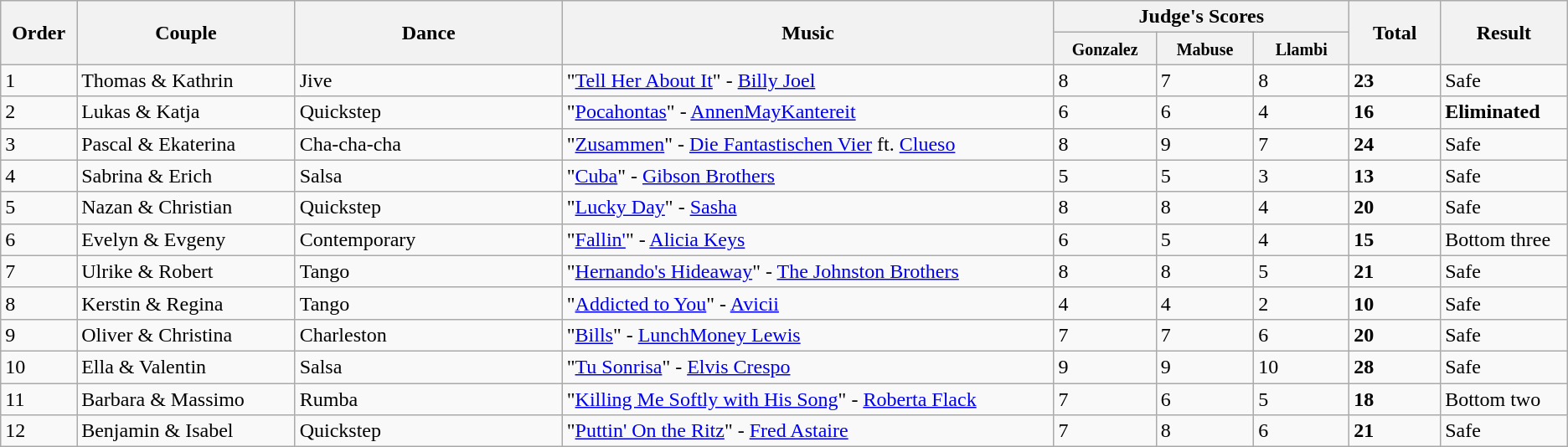<table class="wikitable sortable center">
<tr>
<th rowspan="2" style="width: 4em">Order</th>
<th rowspan="2" style="width: 17em">Couple</th>
<th rowspan="2" style="width: 20em">Dance</th>
<th rowspan="2" style="width: 40em">Music</th>
<th colspan="3">Judge's Scores</th>
<th rowspan="2" style="width: 6em">Total</th>
<th rowspan="2" style="width: 7em">Result</th>
</tr>
<tr>
<th style="width: 6em"><small>Gonzalez</small></th>
<th style="width: 6em"><small>Mabuse</small></th>
<th style="width: 6em"><small>Llambi</small></th>
</tr>
<tr>
<td>1</td>
<td>Thomas & Kathrin</td>
<td>Jive</td>
<td>"<a href='#'>Tell Her About It</a>" - <a href='#'>Billy Joel</a></td>
<td>8</td>
<td>7</td>
<td>8</td>
<td><strong>23</strong></td>
<td>Safe</td>
</tr>
<tr>
<td>2</td>
<td>Lukas & Katja</td>
<td>Quickstep</td>
<td>"<a href='#'>Pocahontas</a>" - <a href='#'>AnnenMayKantereit</a></td>
<td>6</td>
<td>6</td>
<td>4</td>
<td><strong>16</strong></td>
<td><strong>Eliminated</strong></td>
</tr>
<tr>
<td>3</td>
<td>Pascal & Ekaterina</td>
<td>Cha-cha-cha</td>
<td>"<a href='#'>Zusammen</a>" - <a href='#'>Die Fantastischen Vier</a> ft. <a href='#'>Clueso</a></td>
<td>8</td>
<td>9</td>
<td>7</td>
<td><strong>24</strong></td>
<td>Safe</td>
</tr>
<tr>
<td>4</td>
<td>Sabrina & Erich</td>
<td>Salsa</td>
<td>"<a href='#'>Cuba</a>" - <a href='#'>Gibson Brothers</a></td>
<td>5</td>
<td>5</td>
<td>3</td>
<td><strong>13</strong></td>
<td>Safe</td>
</tr>
<tr>
<td>5</td>
<td>Nazan & Christian</td>
<td>Quickstep</td>
<td>"<a href='#'>Lucky Day</a>" - <a href='#'>Sasha</a></td>
<td>8</td>
<td>8</td>
<td>4</td>
<td><strong>20</strong></td>
<td>Safe</td>
</tr>
<tr>
<td>6</td>
<td>Evelyn & Evgeny</td>
<td>Contemporary</td>
<td>"<a href='#'>Fallin'</a>" - <a href='#'>Alicia Keys</a></td>
<td>6</td>
<td>5</td>
<td>4</td>
<td><strong>15</strong></td>
<td>Bottom three</td>
</tr>
<tr>
<td>7</td>
<td>Ulrike & Robert</td>
<td>Tango</td>
<td>"<a href='#'>Hernando's Hideaway</a>" - <a href='#'>The Johnston Brothers</a></td>
<td>8</td>
<td>8</td>
<td>5</td>
<td><strong>21</strong></td>
<td>Safe</td>
</tr>
<tr>
<td>8</td>
<td>Kerstin & Regina</td>
<td>Tango</td>
<td>"<a href='#'>Addicted to You</a>" - <a href='#'>Avicii</a></td>
<td>4</td>
<td>4</td>
<td>2</td>
<td><strong>10</strong></td>
<td>Safe</td>
</tr>
<tr>
<td>9</td>
<td>Oliver & Christina</td>
<td>Charleston</td>
<td>"<a href='#'>Bills</a>" - <a href='#'>LunchMoney Lewis</a></td>
<td>7</td>
<td>7</td>
<td>6</td>
<td><strong>20</strong></td>
<td>Safe</td>
</tr>
<tr>
<td>10</td>
<td>Ella & Valentin</td>
<td>Salsa</td>
<td>"<a href='#'>Tu Sonrisa</a>" - <a href='#'>Elvis Crespo</a></td>
<td>9</td>
<td>9</td>
<td>10</td>
<td><strong>28</strong></td>
<td>Safe</td>
</tr>
<tr>
<td>11</td>
<td>Barbara & Massimo</td>
<td>Rumba</td>
<td>"<a href='#'>Killing Me Softly with His Song</a>" - <a href='#'>Roberta Flack</a></td>
<td>7</td>
<td>6</td>
<td>5</td>
<td><strong>18</strong></td>
<td>Bottom two</td>
</tr>
<tr>
<td>12</td>
<td>Benjamin & Isabel</td>
<td>Quickstep</td>
<td>"<a href='#'>Puttin' On the Ritz</a>" - <a href='#'>Fred Astaire</a></td>
<td>7</td>
<td>8</td>
<td>6</td>
<td><strong>21</strong></td>
<td>Safe</td>
</tr>
</table>
